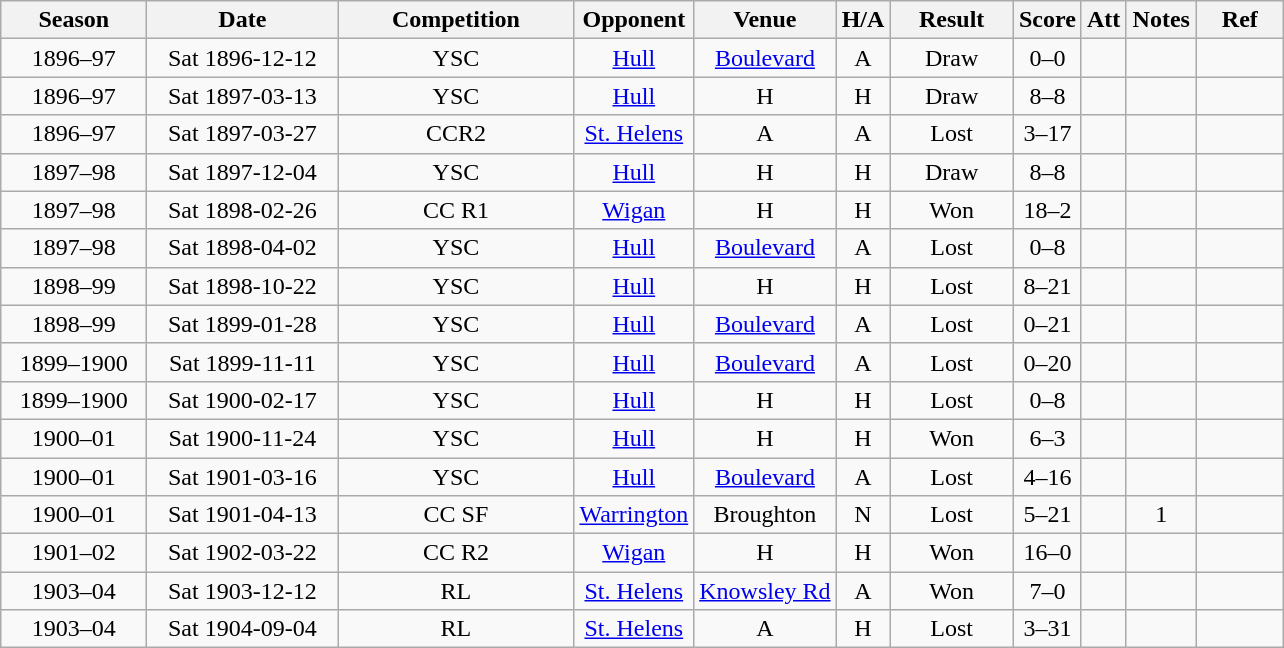<table class="wikitable" style ="text-align:center;">
<tr>
<th width=90 abbr="season">Season</th>
<th width=120 abbr="Date">Date</th>
<th width=150 abbr="C ompetit ion">Competition</th>
<th wid th=150 abbr="Opp">Opponent</th>
<th width 150 abbr="Venue">Venue</th>
<th width 50 abbr="H/A">H/A</th>
<th width=75 abbr="Result">Result</th>
<th width 100 abbr="Score">Score</th>
<th width 150 abbr=" Att ">Att</th>
<th width=40 abbr="Notes">Notes</th>
<th width=50 abbr="Ref">Ref</th>
</tr>
<tr>
<td>1896–97</td>
<td>Sat 1896-12-12</td>
<td>YSC</td>
<td><a href='#'>Hull</a></td>
<td><a href='#'>Boulevard</a></td>
<td>A</td>
<td>Draw</td>
<td>0–0</td>
<td></td>
<td></td>
<td></td>
</tr>
<tr>
<td>1896–97</td>
<td>Sat 1897-03-13</td>
<td>YSC</td>
<td><a href='#'>Hull</a></td>
<td>H</td>
<td>H</td>
<td>Draw</td>
<td>8–8</td>
<td></td>
<td></td>
<td></td>
</tr>
<tr>
<td>1896–97</td>
<td>Sat 1897-03-27</td>
<td>CCR2</td>
<td><a href='#'>St. Helens</a></td>
<td>A</td>
<td>A</td>
<td>Lost</td>
<td>3–17</td>
<td></td>
<td></td>
<td></td>
</tr>
<tr>
<td>1897–98</td>
<td>Sat 1897-12-04</td>
<td>YSC</td>
<td><a href='#'>Hull</a></td>
<td>H</td>
<td>H</td>
<td>Draw</td>
<td>8–8</td>
<td></td>
<td></td>
<td></td>
</tr>
<tr>
<td>1897–98</td>
<td>Sat 1898-02-26</td>
<td>CC R1</td>
<td><a href='#'>Wigan</a></td>
<td>H</td>
<td>H</td>
<td>Won</td>
<td>18–2</td>
<td></td>
<td></td>
<td></td>
</tr>
<tr>
<td>1897–98</td>
<td>Sat 1898-04-02</td>
<td>YSC</td>
<td><a href='#'>Hull</a></td>
<td><a href='#'>Boulevard</a></td>
<td>A</td>
<td>Lost</td>
<td>0–8</td>
<td></td>
<td></td>
<td></td>
</tr>
<tr>
<td>1898–99</td>
<td>Sat 1898-10-22</td>
<td>YSC</td>
<td><a href='#'>Hull</a></td>
<td>H</td>
<td>H</td>
<td>Lost</td>
<td>8–21</td>
<td></td>
<td></td>
<td></td>
</tr>
<tr>
<td>1898–99</td>
<td>Sat 1899-01-28</td>
<td>YSC</td>
<td><a href='#'>Hull</a></td>
<td><a href='#'>Boulevard</a></td>
<td>A</td>
<td>Lost</td>
<td>0–21</td>
<td></td>
<td></td>
<td></td>
</tr>
<tr>
<td>1899–1900</td>
<td>Sat 1899-11-11</td>
<td>YSC</td>
<td><a href='#'>Hull</a></td>
<td><a href='#'>Boulevard</a></td>
<td>A</td>
<td>Lost</td>
<td>0–20</td>
<td></td>
<td></td>
<td></td>
</tr>
<tr>
<td>1899–1900</td>
<td>Sat 1900-02-17</td>
<td>YSC</td>
<td><a href='#'>Hull</a></td>
<td>H</td>
<td>H</td>
<td>Lost</td>
<td>0–8</td>
<td></td>
<td></td>
<td></td>
</tr>
<tr>
<td>1900–01</td>
<td>Sat 1900-11-24</td>
<td>YSC</td>
<td><a href='#'>Hull</a></td>
<td>H</td>
<td>H</td>
<td>Won</td>
<td>6–3</td>
<td></td>
<td></td>
<td></td>
</tr>
<tr>
<td>1900–01</td>
<td>Sat 1901-03-16</td>
<td>YSC</td>
<td><a href='#'>Hull</a></td>
<td><a href='#'>Boulevard</a></td>
<td>A</td>
<td>Lost</td>
<td>4–16</td>
<td></td>
<td></td>
<td></td>
</tr>
<tr>
<td>1900–01</td>
<td>Sat 1901-04-13</td>
<td>CC SF</td>
<td><a href='#'>Warrington</a></td>
<td>Broughton</td>
<td>N</td>
<td>Lost</td>
<td>5–21</td>
<td></td>
<td>1</td>
<td></td>
</tr>
<tr>
<td>1901–02</td>
<td>Sat 1902-03-22</td>
<td>CC R2</td>
<td><a href='#'>Wigan</a></td>
<td>H</td>
<td>H</td>
<td>Won</td>
<td>16–0</td>
<td></td>
<td></td>
<td></td>
</tr>
<tr>
<td>1903–04</td>
<td>Sat 1903-12-12</td>
<td>RL</td>
<td><a href='#'>St. Helens</a></td>
<td><a href='#'>Knowsley Rd</a></td>
<td>A</td>
<td>Won</td>
<td>7–0</td>
<td></td>
<td></td>
<td></td>
</tr>
<tr>
<td>1903–04</td>
<td>Sat 1904-09-04</td>
<td>RL</td>
<td><a href='#'>St. Helens</a></td>
<td>A</td>
<td>H</td>
<td>Lost</td>
<td>3–31</td>
<td></td>
<td></td>
<td></td>
</tr>
</table>
